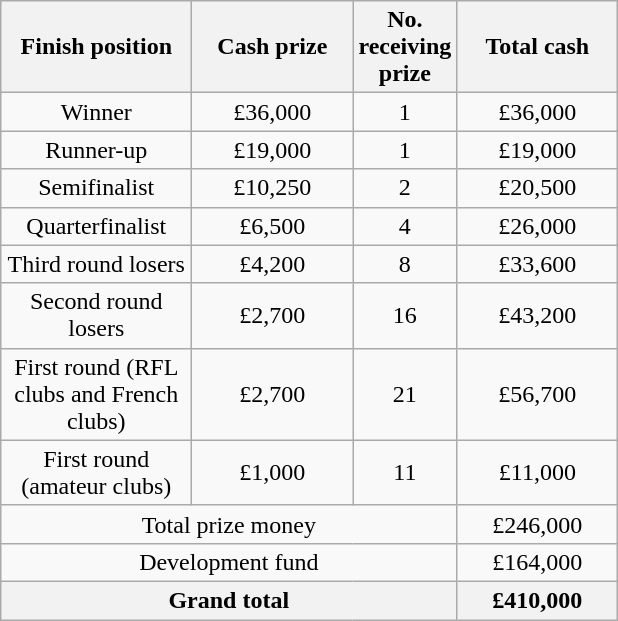<table class="wikitable" style="text-align:center;">
<tr>
<th width=120 abbr="Finish Position">Finish position</th>
<th width=100 abbr="Cash Prize">Cash prize</th>
<th width=50 abbr="No. receiving prize">No. receiving prize</th>
<th width=100 abbr="Total Cash">Total cash</th>
</tr>
<tr>
<td>Winner</td>
<td>£36,000</td>
<td>1</td>
<td>£36,000</td>
</tr>
<tr>
<td>Runner-up</td>
<td>£19,000</td>
<td>1</td>
<td>£19,000</td>
</tr>
<tr>
<td>Semifinalist</td>
<td>£10,250</td>
<td>2</td>
<td>£20,500</td>
</tr>
<tr>
<td>Quarterfinalist</td>
<td>£6,500</td>
<td>4</td>
<td>£26,000</td>
</tr>
<tr>
<td>Third round losers</td>
<td>£4,200</td>
<td>8</td>
<td>£33,600</td>
</tr>
<tr>
<td>Second round losers</td>
<td>£2,700</td>
<td>16</td>
<td>£43,200</td>
</tr>
<tr>
<td>First round (RFL clubs and French clubs)</td>
<td>£2,700</td>
<td>21</td>
<td>£56,700</td>
</tr>
<tr>
<td>First round (amateur clubs)</td>
<td>£1,000</td>
<td>11</td>
<td>£11,000</td>
</tr>
<tr>
<td colspan="3">Total prize money</td>
<td>£246,000</td>
</tr>
<tr>
<td colspan="3">Development fund</td>
<td>£164,000</td>
</tr>
<tr>
<th colspan="3">Grand total</th>
<th>£410,000</th>
</tr>
</table>
